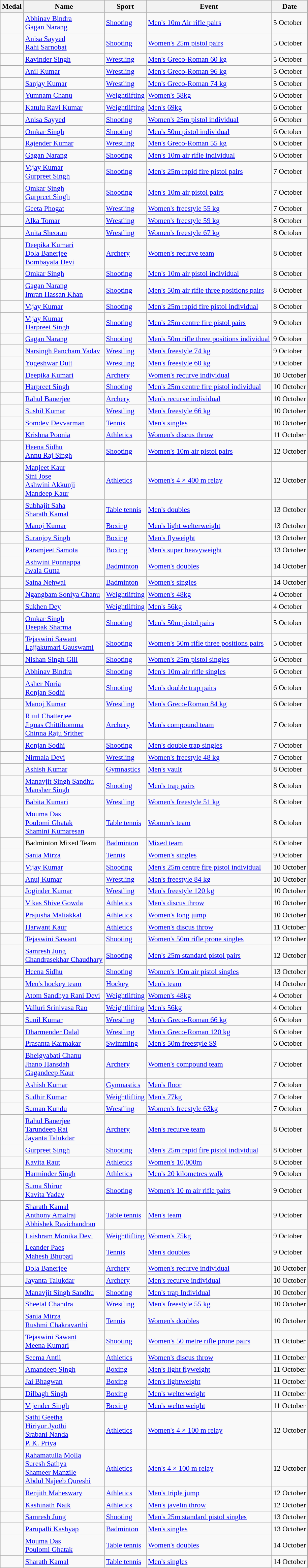<table class="wikitable sortable" style="font-size:90%">
<tr>
<th>Medal</th>
<th>Name</th>
<th>Sport</th>
<th>Event</th>
<th>Date</th>
</tr>
<tr>
<td></td>
<td><a href='#'>Abhinav Bindra</a><br> <a href='#'>Gagan Narang</a></td>
<td><a href='#'>Shooting</a></td>
<td><a href='#'>Men's 10m Air rifle pairs</a></td>
<td>5 October</td>
</tr>
<tr>
<td></td>
<td><a href='#'>Anisa Sayyed</a><br> <a href='#'>Rahi Sarnobat</a></td>
<td><a href='#'>Shooting</a></td>
<td><a href='#'>Women's 25m pistol pairs</a></td>
<td>5 October</td>
</tr>
<tr>
<td></td>
<td><a href='#'>Ravinder Singh</a></td>
<td><a href='#'>Wrestling</a></td>
<td><a href='#'>Men's Greco-Roman 60 kg</a></td>
<td>5 October</td>
</tr>
<tr>
<td></td>
<td><a href='#'>Anil Kumar</a></td>
<td><a href='#'>Wrestling</a></td>
<td><a href='#'>Men's Greco-Roman 96 kg</a></td>
<td>5 October</td>
</tr>
<tr>
<td></td>
<td><a href='#'>Sanjay Kumar</a></td>
<td><a href='#'>Wrestling</a></td>
<td><a href='#'>Men's Greco-Roman 74 kg</a></td>
<td>5 October</td>
</tr>
<tr>
<td></td>
<td><a href='#'>Yumnam Chanu</a></td>
<td><a href='#'>Weightlifting</a></td>
<td><a href='#'>Women's 58kg</a></td>
<td>6 October</td>
</tr>
<tr>
<td></td>
<td><a href='#'>Katulu Ravi Kumar</a></td>
<td><a href='#'>Weightlifting</a></td>
<td><a href='#'>Men's 69kg</a></td>
<td>6 October</td>
</tr>
<tr>
<td></td>
<td><a href='#'>Anisa Sayyed</a></td>
<td><a href='#'>Shooting</a></td>
<td><a href='#'>Women's 25m pistol individual</a></td>
<td>6 October</td>
</tr>
<tr>
<td></td>
<td><a href='#'>Omkar Singh</a></td>
<td><a href='#'>Shooting</a></td>
<td><a href='#'>Men's 50m pistol individual</a></td>
<td>6 October</td>
</tr>
<tr>
<td></td>
<td><a href='#'>Rajender Kumar</a></td>
<td><a href='#'>Wrestling</a></td>
<td><a href='#'>Men's Greco-Roman 55 kg</a></td>
<td>6 October</td>
</tr>
<tr>
<td></td>
<td><a href='#'>Gagan Narang</a></td>
<td><a href='#'>Shooting</a></td>
<td><a href='#'>Men's 10m air rifle individual</a></td>
<td>6 October</td>
</tr>
<tr>
<td></td>
<td><a href='#'>Vijay Kumar</a><br> <a href='#'>Gurpreet Singh</a></td>
<td><a href='#'>Shooting</a></td>
<td><a href='#'>Men's 25m rapid fire pistol pairs</a></td>
<td>7 October</td>
</tr>
<tr>
<td></td>
<td><a href='#'>Omkar Singh</a><br> <a href='#'>Gurpreet Singh</a></td>
<td><a href='#'>Shooting</a></td>
<td><a href='#'>Men's 10m air pistol pairs</a></td>
<td>7 October</td>
</tr>
<tr>
<td></td>
<td><a href='#'>Geeta Phogat</a></td>
<td><a href='#'>Wrestling</a></td>
<td><a href='#'>Women's freestyle 55 kg</a></td>
<td>7 October</td>
</tr>
<tr>
<td></td>
<td><a href='#'>Alka Tomar</a></td>
<td><a href='#'>Wrestling</a></td>
<td><a href='#'>Women's freestyle 59 kg</a></td>
<td>8 October</td>
</tr>
<tr>
<td></td>
<td><a href='#'>Anita Sheoran</a></td>
<td><a href='#'>Wrestling</a></td>
<td><a href='#'>Women's freestyle 67 kg</a></td>
<td>8 October</td>
</tr>
<tr>
<td></td>
<td><a href='#'>Deepika Kumari</a><br> <a href='#'>Dola Banerjee</a><br> <a href='#'>Bombayala Devi</a></td>
<td><a href='#'>Archery</a></td>
<td><a href='#'>Women's recurve team</a></td>
<td>8 October</td>
</tr>
<tr>
<td></td>
<td><a href='#'>Omkar Singh</a></td>
<td><a href='#'>Shooting</a></td>
<td><a href='#'>Men's 10m air pistol individual</a></td>
<td>8 October</td>
</tr>
<tr>
<td></td>
<td><a href='#'>Gagan Narang</a><br> <a href='#'>Imran Hassan Khan</a></td>
<td><a href='#'>Shooting</a></td>
<td><a href='#'>Men's 50m air rifle three positions pairs</a></td>
<td>8 October</td>
</tr>
<tr>
<td></td>
<td><a href='#'>Vijay Kumar</a></td>
<td><a href='#'>Shooting</a></td>
<td><a href='#'>Men's 25m rapid fire pistol individual</a></td>
<td>8 October</td>
</tr>
<tr>
<td></td>
<td><a href='#'>Vijay Kumar</a><br> <a href='#'>Harpreet Singh</a></td>
<td><a href='#'>Shooting</a></td>
<td><a href='#'>Men's 25m centre fire pistol pairs</a></td>
<td>9 October</td>
</tr>
<tr>
<td></td>
<td><a href='#'>Gagan Narang</a></td>
<td><a href='#'>Shooting</a></td>
<td><a href='#'>Men's 50m rifle three positions individual</a></td>
<td>9 October</td>
</tr>
<tr>
<td></td>
<td><a href='#'>Narsingh Pancham Yadav</a></td>
<td><a href='#'>Wrestling</a></td>
<td><a href='#'>Men's freestyle 74 kg</a></td>
<td>9 October</td>
</tr>
<tr>
<td></td>
<td><a href='#'>Yogeshwar Dutt</a></td>
<td><a href='#'>Wrestling</a></td>
<td><a href='#'>Men's freestyle 60 kg</a></td>
<td>9 October</td>
</tr>
<tr>
<td></td>
<td><a href='#'>Deepika Kumari</a></td>
<td><a href='#'>Archery</a></td>
<td><a href='#'>Women's recurve individual</a></td>
<td>10 October</td>
</tr>
<tr>
<td></td>
<td><a href='#'>Harpreet Singh</a></td>
<td><a href='#'>Shooting</a></td>
<td><a href='#'>Men's 25m centre fire pistol individual</a></td>
<td>10 October</td>
</tr>
<tr>
<td></td>
<td><a href='#'>Rahul Banerjee</a></td>
<td><a href='#'>Archery</a></td>
<td><a href='#'>Men's recurve individual</a></td>
<td>10 October</td>
</tr>
<tr>
<td></td>
<td><a href='#'>Sushil Kumar</a></td>
<td><a href='#'>Wrestling</a></td>
<td><a href='#'>Men's freestyle 66 kg</a></td>
<td>10 October</td>
</tr>
<tr>
<td></td>
<td><a href='#'>Somdev Devvarman</a></td>
<td><a href='#'>Tennis</a></td>
<td><a href='#'>Men's singles</a></td>
<td>10 October</td>
</tr>
<tr>
<td></td>
<td><a href='#'>Krishna Poonia</a></td>
<td><a href='#'>Athletics</a></td>
<td><a href='#'>Women's discus throw</a></td>
<td>11 October</td>
</tr>
<tr>
<td></td>
<td><a href='#'>Heena Sidhu</a><br> <a href='#'>Annu Raj Singh</a></td>
<td><a href='#'>Shooting</a></td>
<td><a href='#'>Women's 10m air pistol pairs</a></td>
<td>12 October</td>
</tr>
<tr>
<td></td>
<td><a href='#'>Manjeet Kaur</a><br> <a href='#'>Sini Jose</a><br> <a href='#'>Ashwini Akkunji</a><br> <a href='#'>Mandeep Kaur</a></td>
<td><a href='#'>Athletics</a></td>
<td><a href='#'>Women's 4 × 400 m relay</a></td>
<td>12 October</td>
</tr>
<tr>
<td></td>
<td><a href='#'>Subhajit Saha</a><br> <a href='#'>Sharath Kamal</a></td>
<td><a href='#'>Table tennis</a></td>
<td><a href='#'>Men's doubles</a></td>
<td>13 October</td>
</tr>
<tr>
<td></td>
<td><a href='#'>Manoj Kumar</a></td>
<td><a href='#'>Boxing</a></td>
<td><a href='#'>Men's light welterweight</a></td>
<td>13 October</td>
</tr>
<tr>
<td></td>
<td><a href='#'>Suranjoy Singh</a></td>
<td><a href='#'>Boxing</a></td>
<td><a href='#'>Men's flyweight</a></td>
<td>13 October</td>
</tr>
<tr>
<td></td>
<td><a href='#'>Paramjeet Samota</a></td>
<td><a href='#'>Boxing</a></td>
<td><a href='#'>Men's super heavyweight</a></td>
<td>13 October</td>
</tr>
<tr>
<td></td>
<td><a href='#'>Ashwini Ponnappa</a><br> <a href='#'>Jwala Gutta</a></td>
<td><a href='#'>Badminton</a></td>
<td><a href='#'>Women's doubles</a></td>
<td>14 October</td>
</tr>
<tr>
<td></td>
<td><a href='#'>Saina Nehwal</a></td>
<td><a href='#'>Badminton</a></td>
<td><a href='#'>Women's singles</a></td>
<td>14 October</td>
</tr>
<tr>
<td></td>
<td><a href='#'>Ngangbam Soniya Chanu</a></td>
<td><a href='#'>Weightlifting</a></td>
<td><a href='#'>Women's 48kg</a></td>
<td>4 October</td>
</tr>
<tr>
<td></td>
<td><a href='#'>Sukhen Dey</a></td>
<td><a href='#'>Weightlifting</a></td>
<td><a href='#'>Men's 56kg</a></td>
<td>4 October</td>
</tr>
<tr>
<td></td>
<td><a href='#'>Omkar Singh</a><br> <a href='#'>Deepak Sharma</a></td>
<td><a href='#'>Shooting</a></td>
<td><a href='#'>Men's 50m pistol pairs</a></td>
<td>5 October</td>
</tr>
<tr>
<td></td>
<td><a href='#'>Tejaswini Sawant</a><br> <a href='#'>Lajjakumari Gauswami</a></td>
<td><a href='#'>Shooting</a></td>
<td><a href='#'>Women's 50m rifle three positions pairs</a></td>
<td>5 October</td>
</tr>
<tr>
<td></td>
<td><a href='#'>Nishan Singh Gill</a></td>
<td><a href='#'>Shooting</a></td>
<td><a href='#'>Women's 25m pistol singles</a></td>
<td>6 October</td>
</tr>
<tr>
<td></td>
<td><a href='#'>Abhinav Bindra</a></td>
<td><a href='#'>Shooting</a></td>
<td><a href='#'>Men's 10m air rifle singles</a></td>
<td>6 October</td>
</tr>
<tr>
<td></td>
<td><a href='#'>Asher Noria</a><br> <a href='#'>Ronjan Sodhi</a></td>
<td><a href='#'>Shooting</a></td>
<td><a href='#'>Men's double trap pairs</a></td>
<td>6 October</td>
</tr>
<tr>
<td></td>
<td><a href='#'>Manoj Kumar</a></td>
<td><a href='#'>Wrestling</a></td>
<td><a href='#'>Men's Greco-Roman 84 kg</a></td>
<td>6 October</td>
</tr>
<tr>
<td></td>
<td><a href='#'>Ritul Chatterjee</a><br> <a href='#'>Jignas Chittibomma</a><br> <a href='#'>Chinna Raju Srither</a></td>
<td><a href='#'>Archery</a></td>
<td><a href='#'>Men's compound team</a></td>
<td>7 October</td>
</tr>
<tr>
<td></td>
<td><a href='#'>Ronjan Sodhi</a></td>
<td><a href='#'>Shooting</a></td>
<td><a href='#'>Men's double trap singles</a></td>
<td>7 October</td>
</tr>
<tr>
<td></td>
<td><a href='#'>Nirmala Devi</a></td>
<td><a href='#'>Wrestling</a></td>
<td><a href='#'>Women's freestyle 48 kg</a></td>
<td>7 October</td>
</tr>
<tr>
<td></td>
<td><a href='#'>Ashish Kumar</a></td>
<td><a href='#'>Gymnastics</a></td>
<td><a href='#'>Men's vault</a></td>
<td>8 October</td>
</tr>
<tr>
<td></td>
<td><a href='#'>Manavjit Singh Sandhu</a><br> <a href='#'>Mansher Singh</a></td>
<td><a href='#'>Shooting</a></td>
<td><a href='#'>Men's trap pairs</a></td>
<td>8 October</td>
</tr>
<tr>
<td></td>
<td><a href='#'>Babita Kumari</a></td>
<td><a href='#'>Wrestling</a></td>
<td><a href='#'>Women's freestyle 51 kg</a></td>
<td>8 October</td>
</tr>
<tr>
<td></td>
<td><a href='#'>Mouma Das</a><br> <a href='#'>Poulomi Ghatak</a><br> <a href='#'>Shamini Kumaresan</a></td>
<td><a href='#'>Table tennis</a></td>
<td><a href='#'>Women's team</a></td>
<td>8 October</td>
</tr>
<tr>
<td></td>
<td>Badminton Mixed Team</td>
<td><a href='#'>Badminton</a></td>
<td><a href='#'>Mixed team</a></td>
<td>8 October</td>
</tr>
<tr>
<td></td>
<td><a href='#'>Sania Mirza</a></td>
<td><a href='#'>Tennis</a></td>
<td><a href='#'>Women's singles</a></td>
<td>9 October</td>
</tr>
<tr>
<td></td>
<td><a href='#'>Vijay Kumar</a></td>
<td><a href='#'>Shooting</a></td>
<td><a href='#'>Men's 25m centre fire pistol individual</a></td>
<td>10 October</td>
</tr>
<tr>
<td></td>
<td><a href='#'>Anuj Kumar</a></td>
<td><a href='#'>Wrestling</a></td>
<td><a href='#'>Men's freestyle 84 kg</a></td>
<td>10 October</td>
</tr>
<tr>
<td></td>
<td><a href='#'>Joginder Kumar</a></td>
<td><a href='#'>Wrestling</a></td>
<td><a href='#'>Men's freestyle 120 kg</a></td>
<td>10 October</td>
</tr>
<tr>
<td></td>
<td><a href='#'>Vikas Shive Gowda</a></td>
<td><a href='#'>Athletics</a></td>
<td><a href='#'>Men's discus throw</a></td>
<td>10 October</td>
</tr>
<tr>
<td></td>
<td><a href='#'>Prajusha Maliakkal</a></td>
<td><a href='#'>Athletics</a></td>
<td><a href='#'>Women's long jump</a></td>
<td>10 October</td>
</tr>
<tr>
<td></td>
<td><a href='#'>Harwant Kaur</a></td>
<td><a href='#'>Athletics</a></td>
<td><a href='#'>Women's discus throw</a></td>
<td>11 October</td>
</tr>
<tr>
<td></td>
<td><a href='#'>Tejaswini Sawant</a></td>
<td><a href='#'>Shooting</a></td>
<td><a href='#'>Women's 50m rifle prone singles</a></td>
<td>12 October</td>
</tr>
<tr>
<td></td>
<td><a href='#'>Samresh Jung</a><br> <a href='#'>Chandrasekhar Chaudhary</a></td>
<td><a href='#'>Shooting</a></td>
<td><a href='#'>Men's 25m standard pistol pairs</a></td>
<td>12 October</td>
</tr>
<tr>
<td></td>
<td><a href='#'>Heena Sidhu</a></td>
<td><a href='#'>Shooting</a></td>
<td><a href='#'>Women's 10m air pistol singles</a></td>
<td>13 October</td>
</tr>
<tr>
<td></td>
<td><a href='#'>Men's hockey team</a></td>
<td><a href='#'>Hockey</a></td>
<td><a href='#'>Men's team</a></td>
<td>14 October</td>
</tr>
<tr>
<td></td>
<td><a href='#'>Atom Sandhya Rani Devi</a></td>
<td><a href='#'>Weightlifting</a></td>
<td><a href='#'>Women's 48kg</a></td>
<td>4 October</td>
</tr>
<tr>
<td></td>
<td><a href='#'>Valluri Srinivasa Rao</a></td>
<td><a href='#'>Weightlifting</a></td>
<td><a href='#'>Men's 56kg</a></td>
<td>4 October</td>
</tr>
<tr>
<td></td>
<td><a href='#'>Sunil Kumar</a></td>
<td><a href='#'>Wrestling</a></td>
<td><a href='#'>Men's Greco-Roman 66 kg</a></td>
<td>6 October</td>
</tr>
<tr>
<td></td>
<td><a href='#'>Dharmender Dalal</a></td>
<td><a href='#'>Wrestling</a></td>
<td><a href='#'>Men's Greco-Roman 120 kg</a></td>
<td>6 October</td>
</tr>
<tr>
<td></td>
<td><a href='#'>Prasanta Karmakar</a></td>
<td><a href='#'>Swimming</a></td>
<td><a href='#'>Men's 50m freestyle S9</a></td>
<td>6 October</td>
</tr>
<tr>
<td></td>
<td><a href='#'>Bheigyabati Chanu</a><br> <a href='#'>Jhano Hansdah</a><br> <a href='#'>Gagandeep Kaur</a></td>
<td><a href='#'>Archery</a></td>
<td><a href='#'>Women's compound team</a></td>
<td>7 October</td>
</tr>
<tr>
<td></td>
<td><a href='#'>Ashish Kumar</a></td>
<td><a href='#'>Gymnastics</a></td>
<td><a href='#'>Men's floor</a></td>
<td>7 October</td>
</tr>
<tr>
<td></td>
<td><a href='#'>Sudhir Kumar</a></td>
<td><a href='#'>Weightlifting</a></td>
<td><a href='#'>Men's 77kg</a></td>
<td>7 October</td>
</tr>
<tr>
<td></td>
<td><a href='#'>Suman Kundu</a></td>
<td><a href='#'>Wrestling</a></td>
<td><a href='#'>Women's freestyle 63kg</a></td>
<td>7 October</td>
</tr>
<tr>
<td></td>
<td><a href='#'>Rahul Banerjee</a><br> <a href='#'>Tarundeep Rai</a><br> <a href='#'>Jayanta Talukdar</a></td>
<td><a href='#'>Archery</a></td>
<td><a href='#'>Men's recurve team</a></td>
<td>8 October</td>
</tr>
<tr>
<td></td>
<td><a href='#'>Gurpreet Singh</a></td>
<td><a href='#'>Shooting</a></td>
<td><a href='#'>Men's 25m rapid fire pistol individual</a></td>
<td>8 October</td>
</tr>
<tr>
<td></td>
<td><a href='#'>Kavita Raut</a></td>
<td><a href='#'>Athletics</a></td>
<td><a href='#'>Women's 10,000m</a></td>
<td>8 October</td>
</tr>
<tr>
<td></td>
<td><a href='#'>Harminder Singh</a></td>
<td><a href='#'>Athletics</a></td>
<td><a href='#'>Men's 20 kilometres walk</a></td>
<td>9 October</td>
</tr>
<tr>
<td></td>
<td><a href='#'>Suma Shirur</a><br> <a href='#'>Kavita Yadav</a></td>
<td><a href='#'>Shooting</a></td>
<td><a href='#'>Women's 10 m air rifle pairs</a></td>
<td>9 October</td>
</tr>
<tr>
<td></td>
<td><a href='#'>Sharath Kamal</a><br> <a href='#'>Anthony Amalraj</a><br> <a href='#'>Abhishek Ravichandran</a></td>
<td><a href='#'>Table tennis</a></td>
<td><a href='#'>Men's team</a></td>
<td>9 October</td>
</tr>
<tr>
<td></td>
<td><a href='#'>Laishram Monika Devi</a></td>
<td><a href='#'>Weightlifting</a></td>
<td><a href='#'>Women's 75kg</a></td>
<td>9 October</td>
</tr>
<tr>
<td></td>
<td><a href='#'>Leander Paes</a><br> <a href='#'>Mahesh Bhupati</a></td>
<td><a href='#'>Tennis</a></td>
<td><a href='#'>Men's doubles</a></td>
<td>9 October</td>
</tr>
<tr>
<td></td>
<td><a href='#'>Dola Banerjee</a></td>
<td><a href='#'>Archery</a></td>
<td><a href='#'>Women's recurve individual</a></td>
<td>10 October</td>
</tr>
<tr>
<td></td>
<td><a href='#'>Jayanta Talukdar</a></td>
<td><a href='#'>Archery</a></td>
<td><a href='#'>Men's recurve individual</a></td>
<td>10 October</td>
</tr>
<tr>
<td></td>
<td><a href='#'>Manavjit Singh Sandhu</a></td>
<td><a href='#'>Shooting</a></td>
<td><a href='#'>Men's trap Individual</a></td>
<td>10 October</td>
</tr>
<tr>
<td></td>
<td><a href='#'>Sheetal Chandra</a></td>
<td><a href='#'>Wrestling</a></td>
<td><a href='#'>Men's freestyle 55 kg</a></td>
<td>10 October</td>
</tr>
<tr>
<td></td>
<td><a href='#'>Sania Mirza</a><br> <a href='#'>Rushmi Chakravarthi</a></td>
<td><a href='#'>Tennis</a></td>
<td><a href='#'>Women's doubles</a></td>
<td>10 October</td>
</tr>
<tr>
<td></td>
<td><a href='#'>Tejaswini Sawant</a><br> <a href='#'>Meena Kumari</a></td>
<td><a href='#'>Shooting</a></td>
<td><a href='#'>Women's 50 metre rifle prone pairs</a></td>
<td>11 October</td>
</tr>
<tr>
<td></td>
<td><a href='#'>Seema Antil</a></td>
<td><a href='#'>Athletics</a></td>
<td><a href='#'>Women's discus throw</a></td>
<td>11 October</td>
</tr>
<tr>
<td></td>
<td><a href='#'>Amandeep Singh</a></td>
<td><a href='#'>Boxing</a></td>
<td><a href='#'>Men's light flyweight</a></td>
<td>11 October</td>
</tr>
<tr>
<td></td>
<td><a href='#'>Jai Bhagwan</a></td>
<td><a href='#'>Boxing</a></td>
<td><a href='#'>Men's lightweight</a></td>
<td>11 October</td>
</tr>
<tr>
<td></td>
<td><a href='#'>Dilbagh Singh</a></td>
<td><a href='#'>Boxing</a></td>
<td><a href='#'>Men's welterweight</a></td>
<td>11 October</td>
</tr>
<tr>
<td></td>
<td><a href='#'>Vijender Singh</a></td>
<td><a href='#'>Boxing</a></td>
<td><a href='#'>Men's welterweight</a></td>
<td>11 October</td>
</tr>
<tr>
<td></td>
<td><a href='#'>Sathi Geetha</a><br><a href='#'>Hiriyur Jyothi</a><br><a href='#'>Srabani Nanda</a><br><a href='#'>P. K. Priya</a></td>
<td><a href='#'>Athletics</a></td>
<td><a href='#'>Women's 4 × 100 m relay</a></td>
<td>12 October</td>
</tr>
<tr>
<td></td>
<td><a href='#'>Rahamatulla Molla</a><br> <a href='#'>Suresh Sathya</a><br> <a href='#'>Shameer Manzile</a><br> <a href='#'>Abdul Najeeb Qureshi</a></td>
<td><a href='#'>Athletics</a></td>
<td><a href='#'>Men's 4 × 100 m relay</a></td>
<td>12 October</td>
</tr>
<tr>
<td></td>
<td><a href='#'>Renjith Maheswary</a></td>
<td><a href='#'>Athletics</a></td>
<td><a href='#'>Men's triple jump</a></td>
<td>12 October</td>
</tr>
<tr>
<td></td>
<td><a href='#'>Kashinath Naik</a></td>
<td><a href='#'>Athletics</a></td>
<td><a href='#'>Men's javelin throw</a></td>
<td>12 October</td>
</tr>
<tr>
<td></td>
<td><a href='#'>Samresh Jung</a></td>
<td><a href='#'>Shooting</a></td>
<td><a href='#'>Men's 25m standard pistol singles</a></td>
<td>13 October</td>
</tr>
<tr>
<td></td>
<td><a href='#'>Parupalli Kashyap</a></td>
<td><a href='#'>Badminton</a></td>
<td><a href='#'>Men's singles</a></td>
<td>13 October</td>
</tr>
<tr>
<td></td>
<td><a href='#'>Mouma Das</a><br> <a href='#'>Poulomi Ghatak</a></td>
<td><a href='#'>Table tennis</a></td>
<td><a href='#'>Women's doubles</a></td>
<td>14 October</td>
</tr>
<tr>
<td></td>
<td><a href='#'>Sharath Kamal</a></td>
<td><a href='#'>Table tennis</a></td>
<td><a href='#'>Men's singles</a></td>
<td>14 October</td>
</tr>
</table>
